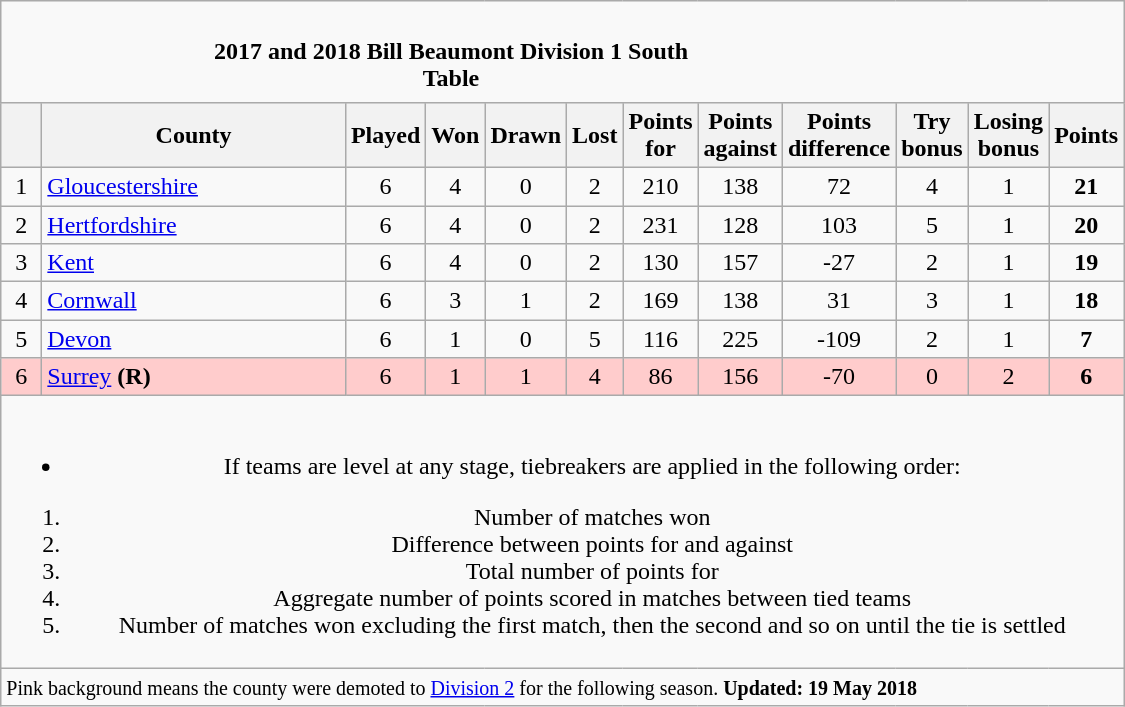<table class="wikitable" style="text-align: center;">
<tr>
<td colspan="15" cellpadding="0" cellspacing="0"><br><table border="0" width="80%" cellpadding="0" cellspacing="0">
<tr>
<td width=20% style="border:0px"></td>
<td style="border:0px"><strong>2017 and 2018 Bill Beaumont Division 1 South Table</strong></td>
<td width=20% style="border:0px" align=right></td>
</tr>
</table>
</td>
</tr>
<tr>
<th bgcolor="#efefef" width="20"></th>
<th bgcolor="#efefef" width="195">County</th>
<th bgcolor="#efefef" width="20">Played</th>
<th bgcolor="#efefef" width="20">Won</th>
<th bgcolor="#efefef" width="20">Drawn</th>
<th bgcolor="#efefef" width="20">Lost</th>
<th bgcolor="#efefef" width="20">Points for</th>
<th bgcolor="#efefef" width="20">Points against</th>
<th bgcolor="#efefef" width="20">Points difference</th>
<th bgcolor="#efefef" width="20">Try bonus</th>
<th bgcolor="#efefef" width="20">Losing bonus</th>
<th bgcolor="#efefef" width="30">Points</th>
</tr>
<tr align=center>
<td>1</td>
<td style="text-align:left;"><a href='#'>Gloucestershire</a></td>
<td>6</td>
<td>4</td>
<td>0</td>
<td>2</td>
<td>210</td>
<td>138</td>
<td>72</td>
<td>4</td>
<td>1</td>
<td><strong>21</strong></td>
</tr>
<tr>
<td>2</td>
<td style="text-align:left;"><a href='#'>Hertfordshire</a></td>
<td>6</td>
<td>4</td>
<td>0</td>
<td>2</td>
<td>231</td>
<td>128</td>
<td>103</td>
<td>5</td>
<td>1</td>
<td><strong>20</strong></td>
</tr>
<tr>
<td>3</td>
<td style="text-align:left;"><a href='#'>Kent</a></td>
<td>6</td>
<td>4</td>
<td>0</td>
<td>2</td>
<td>130</td>
<td>157</td>
<td>-27</td>
<td>2</td>
<td>1</td>
<td><strong>19</strong></td>
</tr>
<tr>
<td>4</td>
<td style="text-align:left;"><a href='#'>Cornwall</a></td>
<td>6</td>
<td>3</td>
<td>1</td>
<td>2</td>
<td>169</td>
<td>138</td>
<td>31</td>
<td>3</td>
<td>1</td>
<td><strong>18</strong></td>
</tr>
<tr>
<td>5</td>
<td style="text-align:left;"><a href='#'>Devon</a></td>
<td>6</td>
<td>1</td>
<td>0</td>
<td>5</td>
<td>116</td>
<td>225</td>
<td>-109</td>
<td>2</td>
<td>1</td>
<td><strong>7</strong></td>
</tr>
<tr style="background-color:#ffcccc;">
<td>6</td>
<td style="text-align:left;"><a href='#'>Surrey</a> <strong>(R)</strong></td>
<td>6</td>
<td>1</td>
<td>1</td>
<td>4</td>
<td>86</td>
<td>156</td>
<td>-70</td>
<td>0</td>
<td>2</td>
<td><strong>6</strong></td>
</tr>
<tr>
<td colspan="15"><br><ul><li>If teams are level at any stage, tiebreakers are applied in the following order:</li></ul><ol><li>Number of matches won</li><li>Difference between points for and against</li><li>Total number of points for</li><li>Aggregate number of points scored in matches between tied teams</li><li>Number of matches won excluding the first match, then the second and so on until the tie is settled</li></ol></td>
</tr>
<tr | style="text-align:left;" |>
<td colspan="15" style="border:0px"><small><span>Pink background</span> means the county were demoted to <a href='#'>Division 2</a> for the following season.<strong> Updated: 19 May 2018</strong></small><br><noinclude></td>
</tr>
</table>
